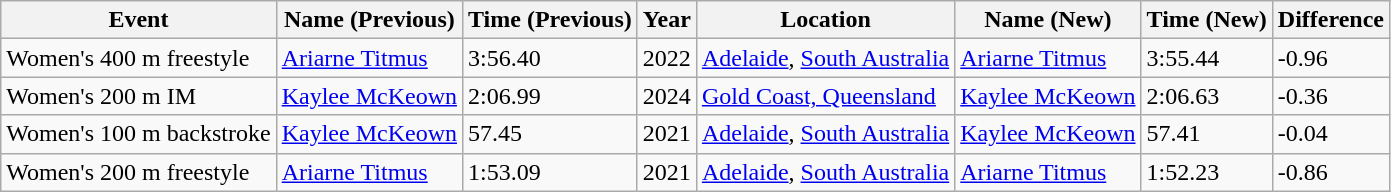<table class="wikitable">
<tr>
<th>Event</th>
<th>Name (Previous)</th>
<th>Time (Previous)</th>
<th>Year</th>
<th>Location</th>
<th>Name (New)</th>
<th>Time (New)</th>
<th>Difference</th>
</tr>
<tr>
<td>Women's 400 m freestyle</td>
<td> <a href='#'>Ariarne Titmus</a></td>
<td>3:56.40</td>
<td>2022</td>
<td> <a href='#'>Adelaide</a>, <a href='#'>South Australia</a></td>
<td> <a href='#'>Ariarne Titmus</a></td>
<td>3:55.44</td>
<td>-0.96</td>
</tr>
<tr>
<td>Women's 200 m IM</td>
<td> <a href='#'>Kaylee McKeown</a></td>
<td>2:06.99</td>
<td>2024</td>
<td> <a href='#'>Gold Coast, Queensland</a></td>
<td> <a href='#'>Kaylee McKeown</a></td>
<td>2:06.63</td>
<td>-0.36</td>
</tr>
<tr>
<td>Women's 100 m backstroke</td>
<td> <a href='#'>Kaylee McKeown</a></td>
<td>57.45</td>
<td>2021</td>
<td> <a href='#'>Adelaide</a>, <a href='#'>South Australia</a></td>
<td> <a href='#'>Kaylee McKeown</a></td>
<td>57.41</td>
<td>-0.04</td>
</tr>
<tr>
<td>Women's 200 m freestyle</td>
<td> <a href='#'>Ariarne Titmus</a></td>
<td>1:53.09</td>
<td>2021</td>
<td> <a href='#'>Adelaide</a>, <a href='#'>South Australia</a></td>
<td> <a href='#'>Ariarne Titmus</a></td>
<td>1:52.23</td>
<td>-0.86</td>
</tr>
</table>
